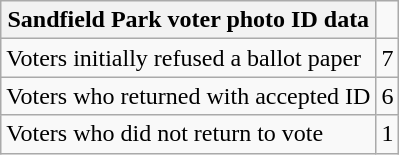<table class="wikitable">
<tr>
<th>Sandfield Park voter photo ID data</th>
</tr>
<tr>
<td style="text-align:left">Voters initially refused a ballot paper</td>
<td style="text-align:center">7</td>
</tr>
<tr>
<td style="text-align:left">Voters who returned with accepted ID</td>
<td style="text-align:center">6</td>
</tr>
<tr>
<td style="text-align:left">Voters who did not return to vote</td>
<td style="text-align:center">1</td>
</tr>
</table>
